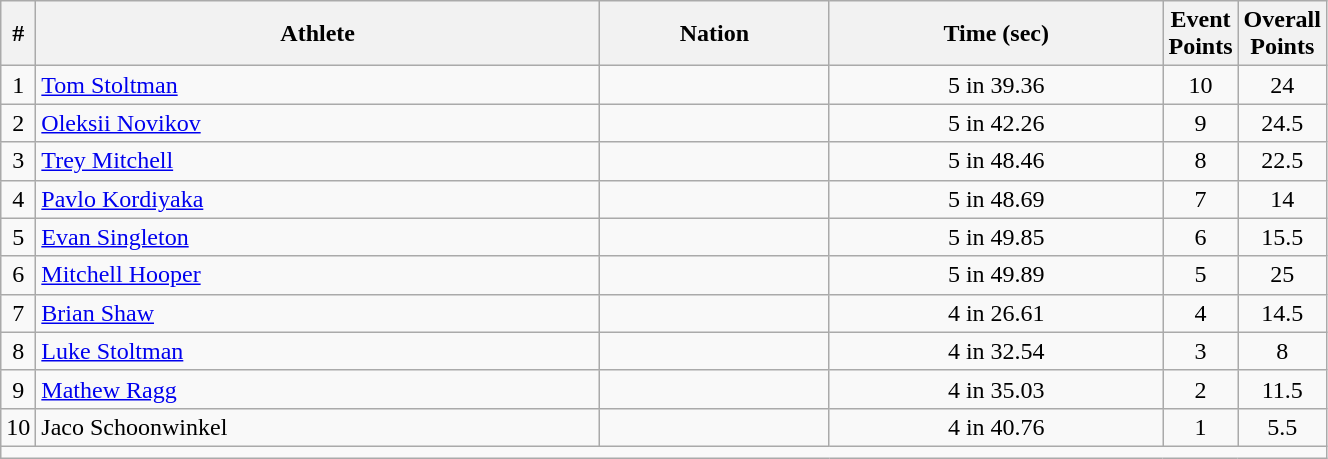<table class="wikitable sortable" style="text-align:center;width: 70%;">
<tr>
<th scope="col" style="width: 10px;">#</th>
<th scope="col">Athlete</th>
<th scope="col">Nation</th>
<th scope="col">Time (sec)</th>
<th scope="col" style="width: 10px;">Event Points</th>
<th scope="col" style="width: 10px;">Overall Points</th>
</tr>
<tr>
<td>1</td>
<td align=left><a href='#'>Tom Stoltman</a></td>
<td align=left></td>
<td>5 in 39.36</td>
<td>10</td>
<td>24</td>
</tr>
<tr>
<td>2</td>
<td align=left><a href='#'>Oleksii Novikov</a></td>
<td align=left></td>
<td>5 in 42.26</td>
<td>9</td>
<td>24.5</td>
</tr>
<tr>
<td>3</td>
<td align=left><a href='#'>Trey Mitchell</a></td>
<td align=left></td>
<td>5 in 48.46</td>
<td>8</td>
<td>22.5</td>
</tr>
<tr>
<td>4</td>
<td align=left><a href='#'>Pavlo Kordiyaka</a></td>
<td align=left></td>
<td>5 in 48.69</td>
<td>7</td>
<td>14</td>
</tr>
<tr>
<td>5</td>
<td align=left><a href='#'>Evan Singleton</a></td>
<td align=left></td>
<td>5 in 49.85</td>
<td>6</td>
<td>15.5</td>
</tr>
<tr>
<td>6</td>
<td align=left><a href='#'>Mitchell Hooper</a></td>
<td align=left></td>
<td>5 in 49.89</td>
<td>5</td>
<td>25</td>
</tr>
<tr>
<td>7</td>
<td align=left><a href='#'>Brian Shaw</a></td>
<td align=left></td>
<td>4 in 26.61</td>
<td>4</td>
<td>14.5</td>
</tr>
<tr>
<td>8</td>
<td align=left><a href='#'>Luke Stoltman</a></td>
<td align=left></td>
<td>4 in 32.54</td>
<td>3</td>
<td>8</td>
</tr>
<tr>
<td>9</td>
<td align=left><a href='#'>Mathew Ragg</a></td>
<td align=left></td>
<td>4 in 35.03</td>
<td>2</td>
<td>11.5</td>
</tr>
<tr>
<td>10</td>
<td align=left>Jaco Schoonwinkel</td>
<td align=left></td>
<td>4 in 40.76</td>
<td>1</td>
<td>5.5</td>
</tr>
<tr class="sortbottom">
<td colspan="6"></td>
</tr>
</table>
